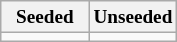<table class="wikitable" style="font-size:80%">
<tr>
<th width=50%>Seeded</th>
<th width=50%>Unseeded</th>
</tr>
<tr>
<td valign=top></td>
<td valign=top></td>
</tr>
</table>
